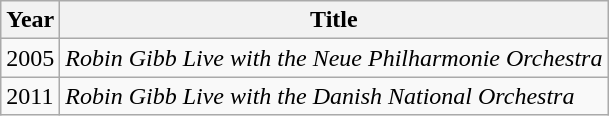<table class="wikitable">
<tr>
<th>Year</th>
<th>Title</th>
</tr>
<tr>
<td>2005</td>
<td><em>Robin Gibb Live with the Neue Philharmonie Orchestra</em></td>
</tr>
<tr>
<td>2011</td>
<td><em>Robin Gibb Live with the Danish National Orchestra</em></td>
</tr>
</table>
